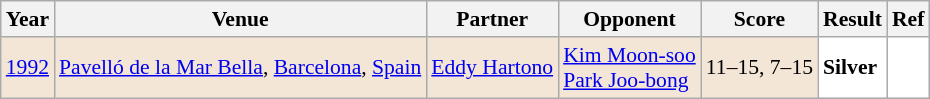<table class="sortable wikitable" style="font-size: 90%;">
<tr>
<th>Year</th>
<th>Venue</th>
<th>Partner</th>
<th>Opponent</th>
<th>Score</th>
<th>Result</th>
<th>Ref</th>
</tr>
<tr style="background:#F3E6D7">
<td align="center"><a href='#'>1992</a></td>
<td align="left"><a href='#'>Pavelló de la Mar Bella</a>, <a href='#'>Barcelona</a>, <a href='#'>Spain</a></td>
<td align="left"> <a href='#'>Eddy Hartono</a></td>
<td align="left"> <a href='#'>Kim Moon-soo</a> <br>  <a href='#'>Park Joo-bong</a></td>
<td align="left">11–15, 7–15</td>
<td style="text-align:left; background:white"> <strong>Silver</strong></td>
<td style="text-align:center; background:white"></td>
</tr>
</table>
